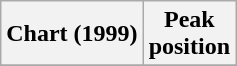<table class="wikitable sortable plainrowheaders" style="text-align:center">
<tr>
<th scope="col">Chart (1999)</th>
<th scope="col">Peak<br>position</th>
</tr>
<tr>
</tr>
</table>
